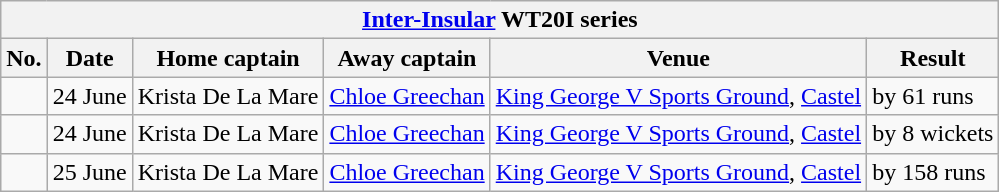<table class="wikitable">
<tr>
<th colspan="6"><a href='#'>Inter-Insular</a> WT20I series</th>
</tr>
<tr>
<th>No.</th>
<th>Date</th>
<th>Home captain</th>
<th>Away captain</th>
<th>Venue</th>
<th>Result</th>
</tr>
<tr>
<td></td>
<td>24 June</td>
<td>Krista De La Mare</td>
<td><a href='#'>Chloe Greechan</a></td>
<td><a href='#'>King George V Sports Ground</a>, <a href='#'>Castel</a></td>
<td> by 61 runs</td>
</tr>
<tr>
<td></td>
<td>24 June</td>
<td>Krista De La Mare</td>
<td><a href='#'>Chloe Greechan</a></td>
<td><a href='#'>King George V Sports Ground</a>, <a href='#'>Castel</a></td>
<td> by 8 wickets</td>
</tr>
<tr>
<td></td>
<td>25 June</td>
<td>Krista De La Mare</td>
<td><a href='#'>Chloe Greechan</a></td>
<td><a href='#'>King George V Sports Ground</a>, <a href='#'>Castel</a></td>
<td> by 158 runs</td>
</tr>
</table>
